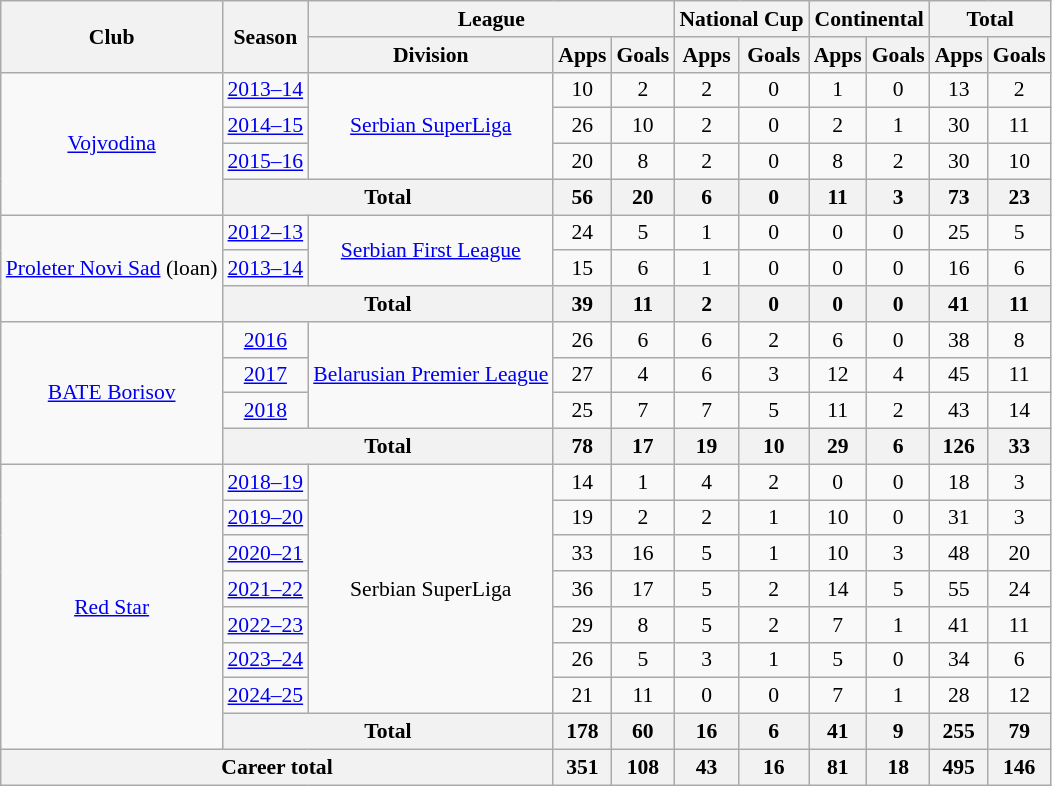<table class="wikitable" style="text-align:center;font-size:90%">
<tr>
<th rowspan="2">Club</th>
<th rowspan="2">Season</th>
<th colspan="3">League</th>
<th colspan="2">National Cup</th>
<th colspan="2">Continental</th>
<th colspan="2">Total</th>
</tr>
<tr>
<th>Division</th>
<th>Apps</th>
<th>Goals</th>
<th>Apps</th>
<th>Goals</th>
<th>Apps</th>
<th>Goals</th>
<th>Apps</th>
<th>Goals</th>
</tr>
<tr>
<td rowspan="4"><a href='#'>Vojvodina</a></td>
<td><a href='#'>2013–14</a></td>
<td rowspan="3"><a href='#'>Serbian SuperLiga</a></td>
<td>10</td>
<td>2</td>
<td>2</td>
<td>0</td>
<td>1</td>
<td>0</td>
<td>13</td>
<td>2</td>
</tr>
<tr>
<td><a href='#'>2014–15</a></td>
<td>26</td>
<td>10</td>
<td>2</td>
<td>0</td>
<td>2</td>
<td>1</td>
<td>30</td>
<td>11</td>
</tr>
<tr>
<td><a href='#'>2015–16</a></td>
<td>20</td>
<td>8</td>
<td>2</td>
<td>0</td>
<td>8</td>
<td>2</td>
<td>30</td>
<td>10</td>
</tr>
<tr>
<th colspan="2">Total</th>
<th>56</th>
<th>20</th>
<th>6</th>
<th>0</th>
<th>11</th>
<th>3</th>
<th>73</th>
<th>23</th>
</tr>
<tr>
<td rowspan="3"><a href='#'>Proleter Novi Sad</a> (loan)</td>
<td><a href='#'>2012–13</a></td>
<td rowspan="2"><a href='#'>Serbian First League</a></td>
<td>24</td>
<td>5</td>
<td>1</td>
<td>0</td>
<td>0</td>
<td>0</td>
<td>25</td>
<td>5</td>
</tr>
<tr>
<td><a href='#'>2013–14</a></td>
<td>15</td>
<td>6</td>
<td>1</td>
<td>0</td>
<td>0</td>
<td>0</td>
<td>16</td>
<td>6</td>
</tr>
<tr>
<th colspan="2">Total</th>
<th>39</th>
<th>11</th>
<th>2</th>
<th>0</th>
<th>0</th>
<th>0</th>
<th>41</th>
<th>11</th>
</tr>
<tr>
<td rowspan="4"><a href='#'>BATE Borisov</a></td>
<td><a href='#'>2016</a></td>
<td rowspan="3"><a href='#'>Belarusian Premier League</a></td>
<td>26</td>
<td>6</td>
<td>6</td>
<td>2</td>
<td>6</td>
<td>0</td>
<td>38</td>
<td>8</td>
</tr>
<tr>
<td><a href='#'>2017</a></td>
<td>27</td>
<td>4</td>
<td>6</td>
<td>3</td>
<td>12</td>
<td>4</td>
<td>45</td>
<td>11</td>
</tr>
<tr>
<td><a href='#'>2018</a></td>
<td>25</td>
<td>7</td>
<td>7</td>
<td>5</td>
<td>11</td>
<td>2</td>
<td>43</td>
<td>14</td>
</tr>
<tr>
<th colspan="2">Total</th>
<th>78</th>
<th>17</th>
<th>19</th>
<th>10</th>
<th>29</th>
<th>6</th>
<th>126</th>
<th>33</th>
</tr>
<tr>
<td rowspan=8><a href='#'>Red Star</a></td>
<td><a href='#'>2018–19</a></td>
<td rowspan="7">Serbian SuperLiga</td>
<td>14</td>
<td>1</td>
<td>4</td>
<td>2</td>
<td>0</td>
<td>0</td>
<td>18</td>
<td>3</td>
</tr>
<tr>
<td><a href='#'>2019–20</a></td>
<td>19</td>
<td>2</td>
<td>2</td>
<td>1</td>
<td>10</td>
<td>0</td>
<td>31</td>
<td>3</td>
</tr>
<tr>
<td><a href='#'>2020–21</a></td>
<td>33</td>
<td>16</td>
<td>5</td>
<td>1</td>
<td>10</td>
<td>3</td>
<td>48</td>
<td>20</td>
</tr>
<tr>
<td><a href='#'>2021–22</a></td>
<td>36</td>
<td>17</td>
<td>5</td>
<td>2</td>
<td>14</td>
<td>5</td>
<td>55</td>
<td>24</td>
</tr>
<tr>
<td><a href='#'>2022–23</a></td>
<td>29</td>
<td>8</td>
<td>5</td>
<td>2</td>
<td>7</td>
<td>1</td>
<td>41</td>
<td>11</td>
</tr>
<tr>
<td><a href='#'>2023–24</a></td>
<td>26</td>
<td>5</td>
<td>3</td>
<td>1</td>
<td>5</td>
<td>0</td>
<td>34</td>
<td>6</td>
</tr>
<tr>
<td><a href='#'>2024–25</a></td>
<td>21</td>
<td>11</td>
<td>0</td>
<td>0</td>
<td>7</td>
<td>1</td>
<td>28</td>
<td>12</td>
</tr>
<tr>
<th colspan="2">Total</th>
<th>178</th>
<th>60</th>
<th>16</th>
<th>6</th>
<th>41</th>
<th>9</th>
<th>255</th>
<th>79</th>
</tr>
<tr>
<th colspan="3">Career total</th>
<th>351</th>
<th>108</th>
<th>43</th>
<th>16</th>
<th>81</th>
<th>18</th>
<th>495</th>
<th>146</th>
</tr>
</table>
